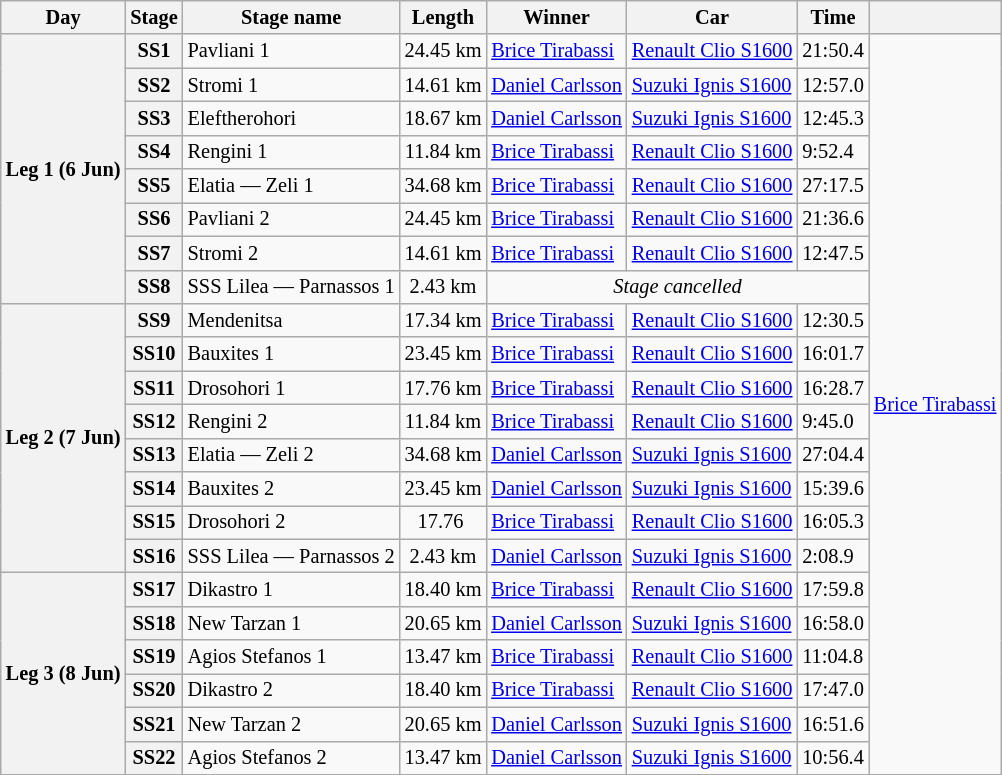<table class="wikitable" style="font-size: 85%;">
<tr>
<th>Day</th>
<th>Stage</th>
<th>Stage name</th>
<th>Length</th>
<th>Winner</th>
<th>Car</th>
<th>Time</th>
<th></th>
</tr>
<tr>
<th rowspan="8">Leg 1 (6 Jun)</th>
<th>SS1</th>
<td>Pavliani 1</td>
<td align="center">24.45 km</td>
<td> <a href='#'>Brice Tirabassi</a></td>
<td><a href='#'>Renault Clio S1600</a></td>
<td>21:50.4</td>
<td rowspan="22"> <a href='#'>Brice Tirabassi</a></td>
</tr>
<tr>
<th>SS2</th>
<td>Stromi 1</td>
<td align="center">14.61 km</td>
<td> <a href='#'>Daniel Carlsson</a></td>
<td><a href='#'>Suzuki Ignis S1600</a></td>
<td>12:57.0</td>
</tr>
<tr>
<th>SS3</th>
<td>Eleftherohori</td>
<td align="center">18.67 km</td>
<td> <a href='#'>Daniel Carlsson</a></td>
<td><a href='#'>Suzuki Ignis S1600</a></td>
<td>12:45.3</td>
</tr>
<tr>
<th>SS4</th>
<td>Rengini 1</td>
<td align="center">11.84 km</td>
<td> <a href='#'>Brice Tirabassi</a></td>
<td><a href='#'>Renault Clio S1600</a></td>
<td>9:52.4</td>
</tr>
<tr>
<th>SS5</th>
<td>Elatia — Zeli 1</td>
<td align="center">34.68 km</td>
<td> <a href='#'>Brice Tirabassi</a></td>
<td><a href='#'>Renault Clio S1600</a></td>
<td>27:17.5</td>
</tr>
<tr>
<th>SS6</th>
<td>Pavliani 2</td>
<td align="center">24.45 km</td>
<td> <a href='#'>Brice Tirabassi</a></td>
<td><a href='#'>Renault Clio S1600</a></td>
<td>21:36.6</td>
</tr>
<tr>
<th>SS7</th>
<td>Stromi 2</td>
<td align="center">14.61 km</td>
<td> <a href='#'>Brice Tirabassi</a></td>
<td><a href='#'>Renault Clio S1600</a></td>
<td>12:47.5</td>
</tr>
<tr>
<th>SS8</th>
<td>SSS Lilea — Parnassos 1</td>
<td align="center">2.43 km</td>
<td colspan="3" align="center"><em>Stage cancelled</em></td>
</tr>
<tr>
<th rowspan="8">Leg 2 (7 Jun)</th>
<th>SS9</th>
<td>Mendenitsa</td>
<td align="center">17.34 km</td>
<td> <a href='#'>Brice Tirabassi</a></td>
<td><a href='#'>Renault Clio S1600</a></td>
<td>12:30.5</td>
</tr>
<tr>
<th>SS10</th>
<td>Bauxites 1</td>
<td align="center">23.45 km</td>
<td> <a href='#'>Brice Tirabassi</a></td>
<td><a href='#'>Renault Clio S1600</a></td>
<td>16:01.7</td>
</tr>
<tr>
<th>SS11</th>
<td>Drosohori 1</td>
<td align="center">17.76 km</td>
<td> <a href='#'>Brice Tirabassi</a></td>
<td><a href='#'>Renault Clio S1600</a></td>
<td>16:28.7</td>
</tr>
<tr>
<th>SS12</th>
<td>Rengini 2</td>
<td align="center">11.84 km</td>
<td> <a href='#'>Brice Tirabassi</a></td>
<td><a href='#'>Renault Clio S1600</a></td>
<td>9:45.0</td>
</tr>
<tr>
<th>SS13</th>
<td>Elatia — Zeli 2</td>
<td align="center">34.68 km</td>
<td> <a href='#'>Daniel Carlsson</a></td>
<td><a href='#'>Suzuki Ignis S1600</a></td>
<td>27:04.4</td>
</tr>
<tr>
<th>SS14</th>
<td>Bauxites 2</td>
<td align="center">23.45 km</td>
<td> <a href='#'>Daniel Carlsson</a></td>
<td><a href='#'>Suzuki Ignis S1600</a></td>
<td>15:39.6</td>
</tr>
<tr>
<th>SS15</th>
<td>Drosohori 2</td>
<td align="center">17.76 </td>
<td> <a href='#'>Brice Tirabassi</a></td>
<td><a href='#'>Renault Clio S1600</a></td>
<td>16:05.3</td>
</tr>
<tr>
<th>SS16</th>
<td>SSS Lilea — Parnassos 2</td>
<td align="center">2.43 km</td>
<td> <a href='#'>Daniel Carlsson</a></td>
<td><a href='#'>Suzuki Ignis S1600</a></td>
<td>2:08.9</td>
</tr>
<tr>
<th rowspan="6">Leg 3 (8 Jun)</th>
<th>SS17</th>
<td>Dikastro 1</td>
<td align="center">18.40 km</td>
<td> <a href='#'>Brice Tirabassi</a></td>
<td><a href='#'>Renault Clio S1600</a></td>
<td>17:59.8</td>
</tr>
<tr>
<th>SS18</th>
<td>New Tarzan 1</td>
<td align="center">20.65 km</td>
<td> <a href='#'>Daniel Carlsson</a></td>
<td><a href='#'>Suzuki Ignis S1600</a></td>
<td>16:58.0</td>
</tr>
<tr>
<th>SS19</th>
<td>Agios Stefanos 1</td>
<td align="center">13.47 km</td>
<td> <a href='#'>Brice Tirabassi</a></td>
<td><a href='#'>Renault Clio S1600</a></td>
<td>11:04.8</td>
</tr>
<tr>
<th>SS20</th>
<td>Dikastro 2</td>
<td align="center">18.40 km</td>
<td> <a href='#'>Brice Tirabassi</a></td>
<td><a href='#'>Renault Clio S1600</a></td>
<td>17:47.0</td>
</tr>
<tr>
<th>SS21</th>
<td>New Tarzan 2</td>
<td align="center">20.65 km</td>
<td> <a href='#'>Daniel Carlsson</a></td>
<td><a href='#'>Suzuki Ignis S1600</a></td>
<td>16:51.6</td>
</tr>
<tr>
<th>SS22</th>
<td>Agios Stefanos 2</td>
<td align="center">13.47 km</td>
<td> <a href='#'>Daniel Carlsson</a></td>
<td><a href='#'>Suzuki Ignis S1600</a></td>
<td>10:56.4</td>
</tr>
<tr>
</tr>
</table>
